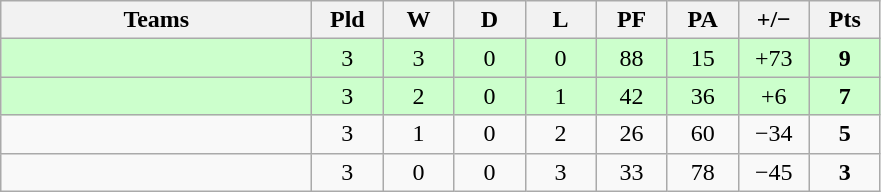<table class="wikitable" style="text-align: center;">
<tr>
<th width="200">Teams</th>
<th width="40">Pld</th>
<th width="40">W</th>
<th width="40">D</th>
<th width="40">L</th>
<th width="40">PF</th>
<th width="40">PA</th>
<th width="40">+/−</th>
<th width="40">Pts</th>
</tr>
<tr bgcolor=ccffcc>
<td align=left></td>
<td>3</td>
<td>3</td>
<td>0</td>
<td>0</td>
<td>88</td>
<td>15</td>
<td>+73</td>
<td><strong>9</strong></td>
</tr>
<tr bgcolor=ccffcc>
<td align=left></td>
<td>3</td>
<td>2</td>
<td>0</td>
<td>1</td>
<td>42</td>
<td>36</td>
<td>+6</td>
<td><strong>7</strong></td>
</tr>
<tr>
<td align=left></td>
<td>3</td>
<td>1</td>
<td>0</td>
<td>2</td>
<td>26</td>
<td>60</td>
<td>−34</td>
<td><strong>5</strong></td>
</tr>
<tr>
<td align=left></td>
<td>3</td>
<td>0</td>
<td>0</td>
<td>3</td>
<td>33</td>
<td>78</td>
<td>−45</td>
<td><strong>3</strong></td>
</tr>
</table>
